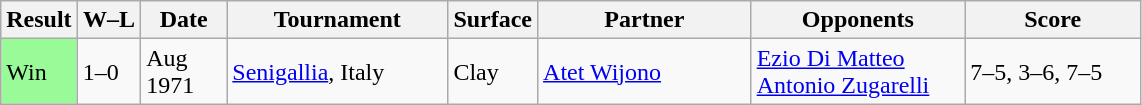<table class="sortable wikitable">
<tr>
<th>Result</th>
<th style="width:35px" class="unsortable">W–L</th>
<th style="width:50px">Date</th>
<th style="width:140px">Tournament</th>
<th>Surface</th>
<th style="width:135px">Partner</th>
<th style="width:135px">Opponents</th>
<th style="width:110px" class="unsortable">Score</th>
</tr>
<tr>
<td style="background:#98fb98;">Win</td>
<td>1–0</td>
<td>Aug 1971</td>
<td><a href='#'>Senigallia</a>, Italy</td>
<td>Clay</td>
<td> <a href='#'>Atet Wijono</a></td>
<td> <a href='#'>Ezio Di Matteo</a><br> <a href='#'>Antonio Zugarelli</a></td>
<td>7–5, 3–6, 7–5</td>
</tr>
</table>
